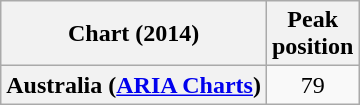<table class="wikitable plainrowheaders" style="text-align:center">
<tr>
<th scope="col">Chart (2014)</th>
<th scope="col">Peak<br>position</th>
</tr>
<tr>
<th scope="row">Australia (<a href='#'>ARIA Charts</a>)</th>
<td>79</td>
</tr>
</table>
